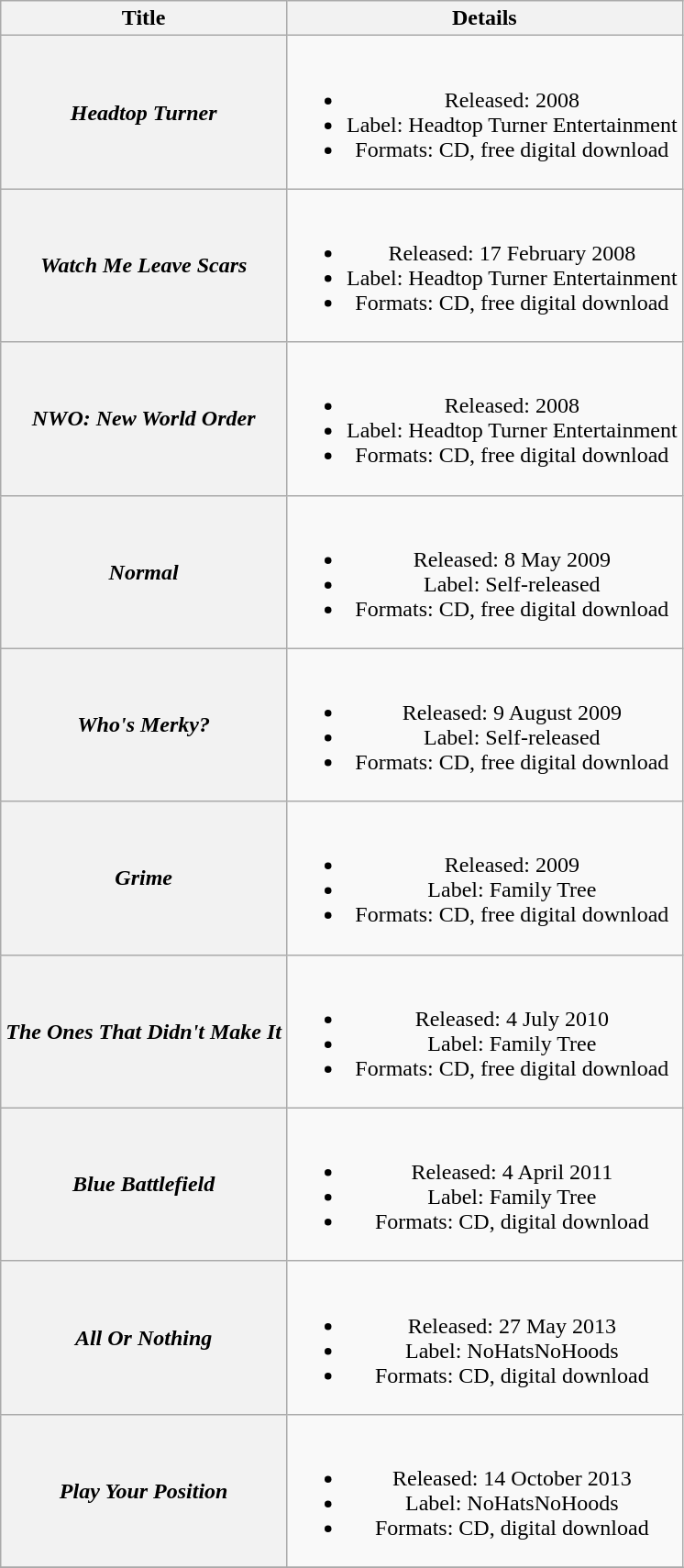<table class="wikitable plainrowheaders" style="text-align:center;">
<tr>
<th scope="col">Title</th>
<th scope="col">Details</th>
</tr>
<tr>
<th scope="row"><strong><em>Headtop Turner</em></strong></th>
<td><br><ul><li>Released: 2008</li><li>Label: Headtop Turner Entertainment</li><li>Formats: CD, free digital download</li></ul></td>
</tr>
<tr>
<th scope="row"><strong><em>Watch Me Leave Scars</em></strong></th>
<td><br><ul><li>Released: 17 February 2008</li><li>Label: Headtop Turner Entertainment</li><li>Formats: CD, free digital download</li></ul></td>
</tr>
<tr>
<th scope="row"><strong><em>NWO: New World Order</em></strong></th>
<td><br><ul><li>Released: 2008</li><li>Label: Headtop Turner Entertainment</li><li>Formats: CD, free digital download</li></ul></td>
</tr>
<tr>
<th scope="row"><strong><em>Normal</em></strong></th>
<td><br><ul><li>Released: 8 May 2009</li><li>Label: Self-released</li><li>Formats: CD, free digital download</li></ul></td>
</tr>
<tr>
<th scope="row"><strong><em>Who's Merky?</em></strong></th>
<td><br><ul><li>Released: 9 August 2009</li><li>Label: Self-released</li><li>Formats: CD, free digital download</li></ul></td>
</tr>
<tr>
<th scope="row"><strong><em>Grime</em></strong></th>
<td><br><ul><li>Released: 2009</li><li>Label: Family Tree</li><li>Formats: CD, free digital download</li></ul></td>
</tr>
<tr>
<th scope="row"><strong><em>The Ones That Didn't Make It</em></strong></th>
<td><br><ul><li>Released: 4 July 2010</li><li>Label: Family Tree</li><li>Formats: CD, free digital download</li></ul></td>
</tr>
<tr>
<th scope="row"><strong><em>Blue Battlefield</em></strong></th>
<td><br><ul><li>Released: 4 April 2011</li><li>Label: Family Tree</li><li>Formats: CD, digital download</li></ul></td>
</tr>
<tr>
<th scope="row"><strong><em>All Or Nothing</em></strong></th>
<td><br><ul><li>Released: 27 May 2013</li><li>Label: NoHatsNoHoods</li><li>Formats: CD, digital download</li></ul></td>
</tr>
<tr>
<th scope="row"><strong><em>Play Your Position</em></strong></th>
<td><br><ul><li>Released: 14 October 2013</li><li>Label: NoHatsNoHoods</li><li>Formats: CD, digital download</li></ul></td>
</tr>
<tr>
</tr>
</table>
